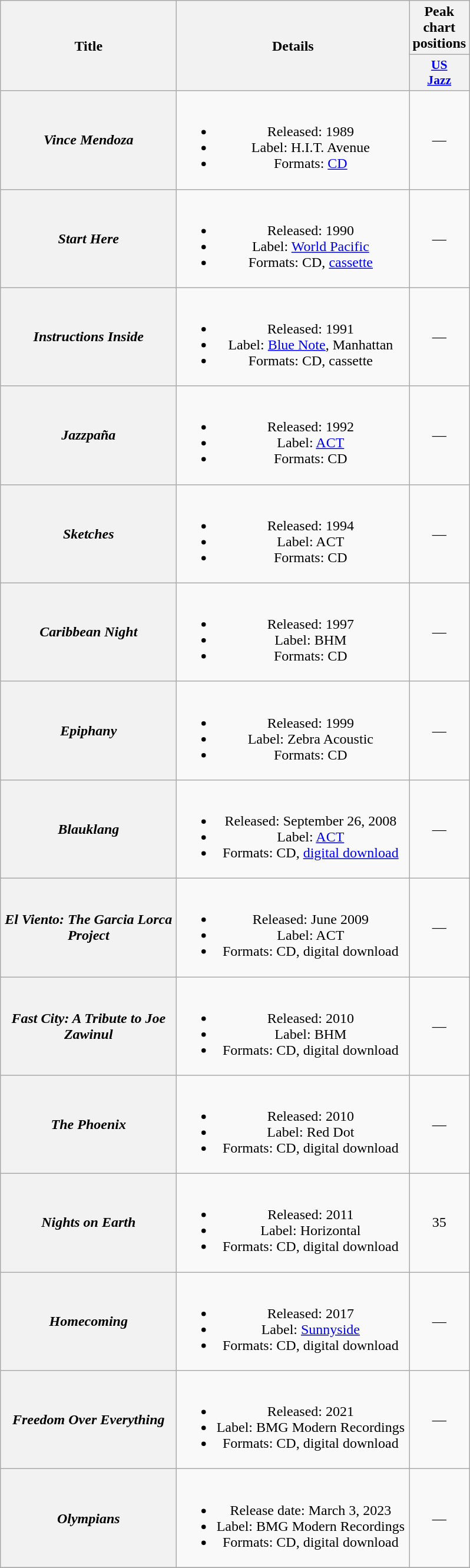<table class="wikitable plainrowheaders" style="text-align:center;">
<tr>
<th scope="col" rowspan="2" style="width:12em;">Title</th>
<th scope="col" rowspan="2" style="width:16em;">Details</th>
<th scope="col" colspan="1">Peak chart positions</th>
</tr>
<tr>
<th scope="col" style="width:3em;font-size:90%;"><a href='#'>US<br>Jazz</a><br></th>
</tr>
<tr>
<th scope="row"><em>Vince Mendoza</em></th>
<td><br><ul><li>Released: 1989</li><li>Label: H.I.T. Avenue</li><li>Formats: <a href='#'>CD</a></li></ul></td>
<td>—</td>
</tr>
<tr>
<th scope="row"><em>Start Here</em></th>
<td><br><ul><li>Released: 1990</li><li>Label: <a href='#'>World Pacific</a></li><li>Formats: CD, <a href='#'>cassette</a></li></ul></td>
<td>—</td>
</tr>
<tr>
<th scope="row"><em>Instructions Inside</em></th>
<td><br><ul><li>Released: 1991</li><li>Label: <a href='#'>Blue Note</a>, Manhattan</li><li>Formats: CD, cassette</li></ul></td>
<td>—</td>
</tr>
<tr>
<th scope="row"><em>Jazzpaña</em><br></th>
<td><br><ul><li>Released: 1992</li><li>Label: <a href='#'>ACT</a></li><li>Formats: CD</li></ul></td>
<td>—</td>
</tr>
<tr>
<th scope="row"><em>Sketches</em></th>
<td><br><ul><li>Released: 1994</li><li>Label: ACT</li><li>Formats: CD</li></ul></td>
<td>—</td>
</tr>
<tr>
<th scope="row"><em>Caribbean Night</em><br></th>
<td><br><ul><li>Released: 1997</li><li>Label: BHM</li><li>Formats: CD</li></ul></td>
<td>—</td>
</tr>
<tr>
<th scope="row"><em>Epiphany</em><br></th>
<td><br><ul><li>Released: 1999</li><li>Label: Zebra Acoustic</li><li>Formats: CD</li></ul></td>
<td>—</td>
</tr>
<tr>
<th scope="row"><em>Blauklang</em></th>
<td><br><ul><li>Released: September 26, 2008</li><li>Label: <a href='#'>ACT</a></li><li>Formats: CD, <a href='#'>digital download</a></li></ul></td>
<td>—</td>
</tr>
<tr>
<th scope="row"><em>El Viento: The Garcia Lorca Project</em><br></th>
<td><br><ul><li>Released: June 2009</li><li>Label: ACT</li><li>Formats: CD, digital download</li></ul></td>
<td>—</td>
</tr>
<tr>
<th scope="row"><em>Fast City: A Tribute to Joe Zawinul</em><br></th>
<td><br><ul><li>Released: 2010</li><li>Label: BHM</li><li>Formats: CD, digital download</li></ul></td>
<td>—</td>
</tr>
<tr>
<th scope="row"><em>The Phoenix</em><br></th>
<td><br><ul><li>Released: 2010</li><li>Label: Red Dot</li><li>Formats: CD, digital download</li></ul></td>
<td>—</td>
</tr>
<tr>
<th scope="row"><em>Nights on Earth</em></th>
<td><br><ul><li>Released: 2011</li><li>Label: Horizontal</li><li>Formats: CD, digital download</li></ul></td>
<td>35</td>
</tr>
<tr>
<th scope="row"><em>Homecoming</em><br></th>
<td><br><ul><li>Released: 2017</li><li>Label: <a href='#'>Sunnyside</a></li><li>Formats: CD, digital download</li></ul></td>
<td>—</td>
</tr>
<tr>
<th scope="row"><em>Freedom Over Everything</em><br></th>
<td><br><ul><li>Released: 2021</li><li>Label: BMG Modern Recordings</li><li>Formats: CD, digital download</li></ul></td>
<td>—</td>
</tr>
<tr>
<th scope="row"><em>Olympians</em><br></th>
<td><br><ul><li>Release date: March 3, 2023</li><li>Label: BMG Modern Recordings</li><li>Formats: CD, digital download</li></ul></td>
<td>—</td>
</tr>
<tr>
</tr>
</table>
